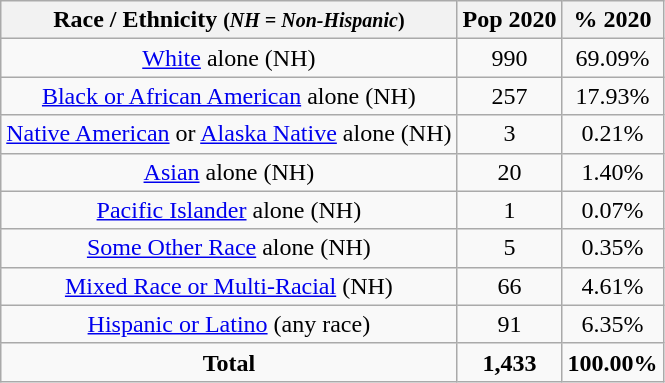<table class="wikitable"  style="text-align:center;">
<tr>
<th>Race / Ethnicity <small>(<em>NH = Non-Hispanic</em>)</small></th>
<th>Pop 2020</th>
<th>% 2020</th>
</tr>
<tr>
<td><a href='#'>White</a> alone (NH)</td>
<td>990</td>
<td>69.09%</td>
</tr>
<tr>
<td><a href='#'>Black or African American</a> alone (NH)</td>
<td>257</td>
<td>17.93%</td>
</tr>
<tr>
<td><a href='#'>Native American</a> or <a href='#'>Alaska Native</a> alone (NH)</td>
<td>3</td>
<td>0.21%</td>
</tr>
<tr>
<td><a href='#'>Asian</a> alone (NH)</td>
<td>20</td>
<td>1.40%</td>
</tr>
<tr>
<td><a href='#'>Pacific Islander</a> alone (NH)</td>
<td>1</td>
<td>0.07%</td>
</tr>
<tr>
<td><a href='#'>Some Other Race</a> alone (NH)</td>
<td>5</td>
<td>0.35%</td>
</tr>
<tr>
<td><a href='#'>Mixed Race or Multi-Racial</a> (NH)</td>
<td>66</td>
<td>4.61%</td>
</tr>
<tr>
<td><a href='#'>Hispanic or Latino</a> (any race)</td>
<td>91</td>
<td>6.35%</td>
</tr>
<tr>
<td><strong>Total</strong></td>
<td><strong>1,433</strong></td>
<td><strong>100.00%</strong></td>
</tr>
</table>
